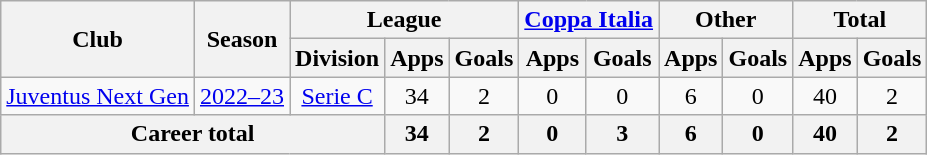<table class="wikitable" style="text-align:center">
<tr>
<th rowspan="2">Club</th>
<th rowspan="2">Season</th>
<th colspan="3">League</th>
<th colspan="2"><a href='#'>Coppa Italia</a></th>
<th colspan="2">Other</th>
<th colspan="2">Total</th>
</tr>
<tr>
<th>Division</th>
<th>Apps</th>
<th>Goals</th>
<th>Apps</th>
<th>Goals</th>
<th>Apps</th>
<th>Goals</th>
<th>Apps</th>
<th>Goals</th>
</tr>
<tr>
<td><a href='#'>Juventus Next Gen</a></td>
<td><a href='#'>2022–23</a></td>
<td><a href='#'>Serie C</a></td>
<td>34</td>
<td>2</td>
<td>0</td>
<td>0</td>
<td>6</td>
<td>0</td>
<td>40</td>
<td>2</td>
</tr>
<tr>
<th colspan="3">Career total</th>
<th>34</th>
<th>2</th>
<th>0</th>
<th>3</th>
<th>6</th>
<th>0</th>
<th>40</th>
<th>2</th>
</tr>
</table>
